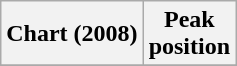<table class="wikitable">
<tr>
<th align="left">Chart (2008)</th>
<th align="left">Peak<br>position</th>
</tr>
<tr>
</tr>
</table>
